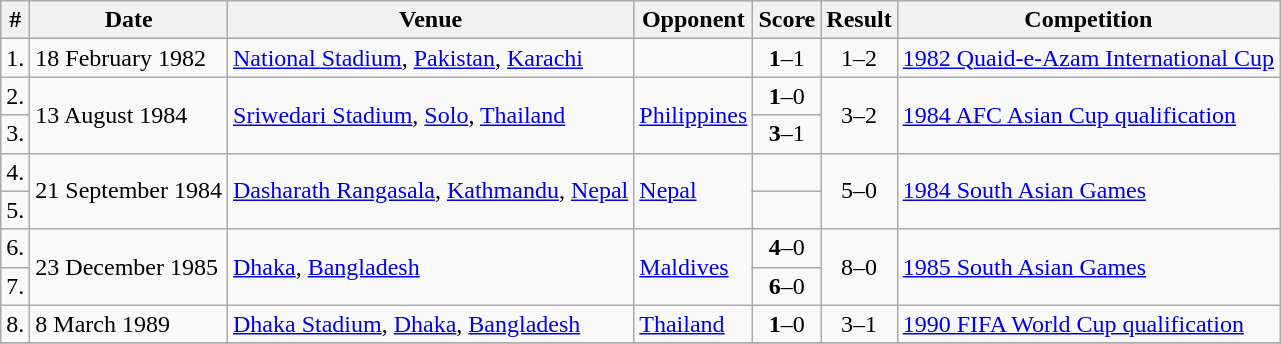<table class="wikitable">
<tr>
<th>#</th>
<th>Date</th>
<th>Venue</th>
<th>Opponent</th>
<th>Score</th>
<th>Result</th>
<th>Competition</th>
</tr>
<tr>
<td>1.</td>
<td>18 February 1982</td>
<td><a href='#'>National Stadium</a>, <a href='#'>Pakistan</a>, <a href='#'>Karachi</a></td>
<td></td>
<td style="text-align:center;"><strong>1</strong>–1</td>
<td style="text-align:center;">1–2</td>
<td><a href='#'>1982 Quaid-e-Azam International Cup</a></td>
</tr>
<tr>
<td>2.</td>
<td rowspan=2>13 August 1984</td>
<td rowspan=2><a href='#'>Sriwedari Stadium</a>, <a href='#'>Solo</a>, <a href='#'>Thailand</a></td>
<td rowspan=2> <a href='#'>Philippines</a></td>
<td align=center><strong>1</strong>–0</td>
<td rowspan=2 align=center>3–2</td>
<td rowspan=2><a href='#'>1984 AFC Asian Cup qualification</a></td>
</tr>
<tr>
<td>3.</td>
<td align=center><strong>3</strong>–1</td>
</tr>
<tr>
<td>4.</td>
<td rowspan=2>21 September 1984</td>
<td rowspan=2><a href='#'>Dasharath Rangasala</a>, <a href='#'>Kathmandu</a>, <a href='#'>Nepal</a></td>
<td rowspan=2> <a href='#'>Nepal</a></td>
<td align=center></td>
<td rowspan=2 align=center>5–0</td>
<td rowspan=2><a href='#'>1984 South Asian Games</a></td>
</tr>
<tr>
<td>5.</td>
<td align=center></td>
</tr>
<tr>
<td>6.</td>
<td rowspan=2>23 December 1985</td>
<td rowspan=2><a href='#'>Dhaka</a>, <a href='#'>Bangladesh</a></td>
<td rowspan=2> <a href='#'>Maldives</a></td>
<td align=center><strong>4</strong>–0</td>
<td rowspan=2 align=center>8–0</td>
<td rowspan=2><a href='#'>1985 South Asian Games</a></td>
</tr>
<tr>
<td>7.</td>
<td align=center><strong>6</strong>–0</td>
</tr>
<tr>
<td>8.</td>
<td>8 March 1989</td>
<td><a href='#'>Dhaka Stadium</a>, <a href='#'>Dhaka</a>, <a href='#'>Bangladesh</a></td>
<td> <a href='#'>Thailand</a></td>
<td align=center><strong>1</strong>–0</td>
<td align=center>3–1</td>
<td><a href='#'>1990 FIFA World Cup qualification</a></td>
</tr>
<tr>
</tr>
</table>
